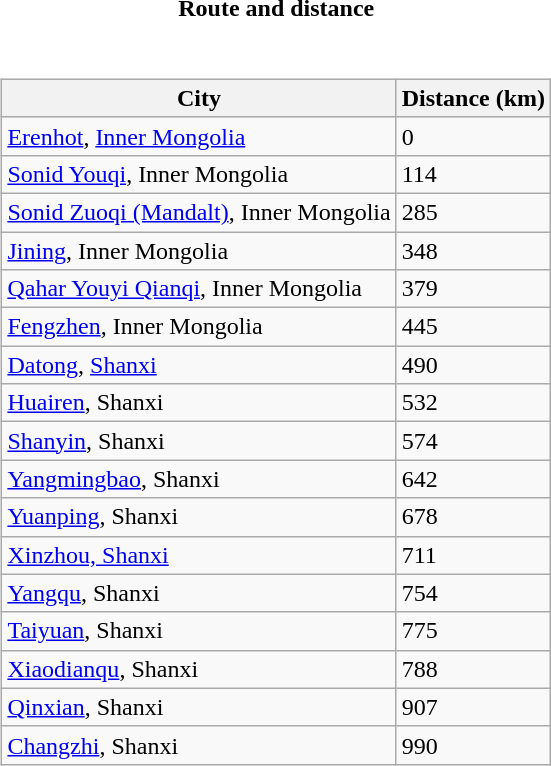<table style="font-size:100%;">
<tr>
<td width="33%" align="center"><strong>Route and distance</strong></td>
</tr>
<tr valign="top">
<td><br><table class="wikitable sortable" style="margin-left:auto;margin-right:auto">
<tr bgcolor="#ececec">
<th>City</th>
<th>Distance (km)</th>
</tr>
<tr>
<td><a href='#'>Erenhot</a>, <a href='#'>Inner Mongolia</a></td>
<td>0</td>
</tr>
<tr>
<td><a href='#'>Sonid Youqi</a>, Inner Mongolia</td>
<td>114</td>
</tr>
<tr>
<td><a href='#'>Sonid Zuoqi (Mandalt)</a>, Inner Mongolia</td>
<td>285</td>
</tr>
<tr>
<td><a href='#'>Jining</a>, Inner Mongolia</td>
<td>348</td>
</tr>
<tr>
<td><a href='#'>Qahar Youyi Qianqi</a>, Inner Mongolia</td>
<td>379</td>
</tr>
<tr>
<td><a href='#'>Fengzhen</a>, Inner Mongolia</td>
<td>445</td>
</tr>
<tr>
<td><a href='#'>Datong</a>, <a href='#'>Shanxi</a></td>
<td>490</td>
</tr>
<tr>
<td><a href='#'>Huairen</a>, Shanxi</td>
<td>532</td>
</tr>
<tr>
<td><a href='#'>Shanyin</a>, Shanxi</td>
<td>574</td>
</tr>
<tr>
<td><a href='#'>Yangmingbao</a>, Shanxi</td>
<td>642</td>
</tr>
<tr>
<td><a href='#'>Yuanping</a>, Shanxi</td>
<td>678</td>
</tr>
<tr>
<td><a href='#'>Xinzhou, Shanxi</a></td>
<td>711</td>
</tr>
<tr>
<td><a href='#'>Yangqu</a>, Shanxi</td>
<td>754</td>
</tr>
<tr>
<td><a href='#'>Taiyuan</a>, Shanxi</td>
<td>775</td>
</tr>
<tr>
<td><a href='#'>Xiaodianqu</a>, Shanxi</td>
<td>788</td>
</tr>
<tr>
<td><a href='#'>Qinxian</a>, Shanxi</td>
<td>907</td>
</tr>
<tr>
<td><a href='#'>Changzhi</a>, Shanxi</td>
<td>990</td>
</tr>
</table>
</td>
</tr>
</table>
